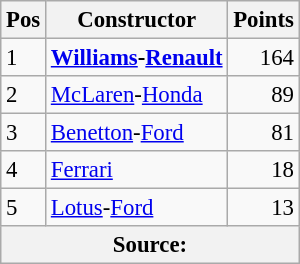<table class="wikitable" style="font-size: 95%;">
<tr>
<th>Pos</th>
<th>Constructor</th>
<th>Points</th>
</tr>
<tr>
<td>1</td>
<td> <strong><a href='#'>Williams</a>-<a href='#'>Renault</a></strong></td>
<td align="right">164</td>
</tr>
<tr>
<td>2</td>
<td> <a href='#'>McLaren</a>-<a href='#'>Honda</a></td>
<td align="right">89</td>
</tr>
<tr>
<td>3</td>
<td> <a href='#'>Benetton</a>-<a href='#'>Ford</a></td>
<td align="right">81</td>
</tr>
<tr>
<td>4</td>
<td> <a href='#'>Ferrari</a></td>
<td align="right">18</td>
</tr>
<tr>
<td>5</td>
<td> <a href='#'>Lotus</a>-<a href='#'>Ford</a></td>
<td align="right">13</td>
</tr>
<tr>
<th colspan=4>Source: </th>
</tr>
</table>
